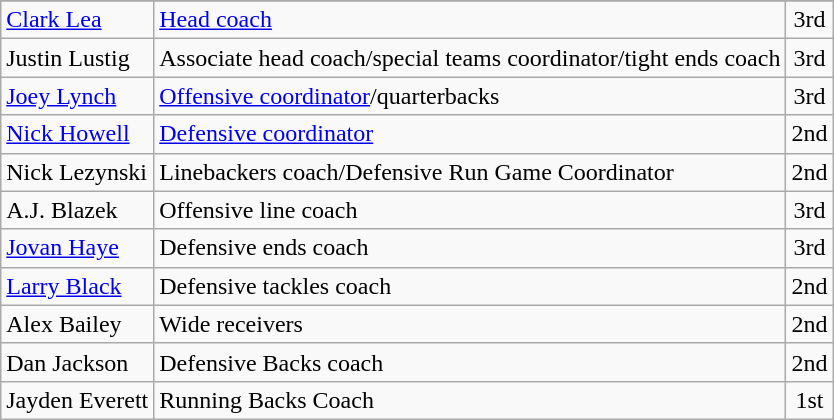<table class="wikitable">
<tr>
</tr>
<tr>
<td><a href='#'>Clark Lea</a></td>
<td><a href='#'>Head coach</a></td>
<td align=center>3rd</td>
</tr>
<tr>
<td>Justin Lustig</td>
<td>Associate head coach/special teams coordinator/tight ends coach</td>
<td align=center>3rd</td>
</tr>
<tr>
<td><a href='#'>Joey Lynch</a></td>
<td><a href='#'>Offensive coordinator</a>/quarterbacks</td>
<td align=center>3rd</td>
</tr>
<tr>
<td><a href='#'>Nick Howell</a></td>
<td><a href='#'>Defensive coordinator</a></td>
<td align=center>2nd</td>
</tr>
<tr>
<td>Nick Lezynski</td>
<td>Linebackers coach/Defensive Run Game Coordinator</td>
<td align=center>2nd</td>
</tr>
<tr>
<td>A.J. Blazek</td>
<td>Offensive line coach</td>
<td align=center>3rd</td>
</tr>
<tr>
<td><a href='#'>Jovan Haye</a></td>
<td>Defensive ends coach</td>
<td align=center>3rd</td>
</tr>
<tr>
<td><a href='#'>Larry Black</a></td>
<td>Defensive tackles coach</td>
<td align=center>2nd</td>
</tr>
<tr>
<td>Alex Bailey</td>
<td>Wide receivers</td>
<td align=center>2nd</td>
</tr>
<tr>
<td>Dan Jackson</td>
<td>Defensive Backs coach</td>
<td align=center>2nd</td>
</tr>
<tr>
<td>Jayden Everett</td>
<td>Running Backs Coach</td>
<td align=center>1st</td>
</tr>
</table>
